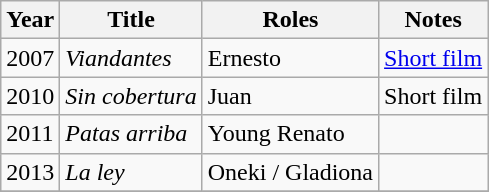<table class="wikitable sortable">
<tr>
<th>Year</th>
<th>Title</th>
<th>Roles</th>
<th>Notes</th>
</tr>
<tr>
<td>2007</td>
<td><em>Viandantes</em></td>
<td>Ernesto</td>
<td><a href='#'>Short film</a></td>
</tr>
<tr>
<td>2010</td>
<td><em>Sin cobertura</em></td>
<td>Juan</td>
<td>Short film</td>
</tr>
<tr>
<td>2011</td>
<td><em>Patas arriba</em></td>
<td>Young Renato</td>
<td></td>
</tr>
<tr>
<td>2013</td>
<td><em>La ley</em></td>
<td>Oneki / Gladiona</td>
<td></td>
</tr>
<tr>
</tr>
</table>
